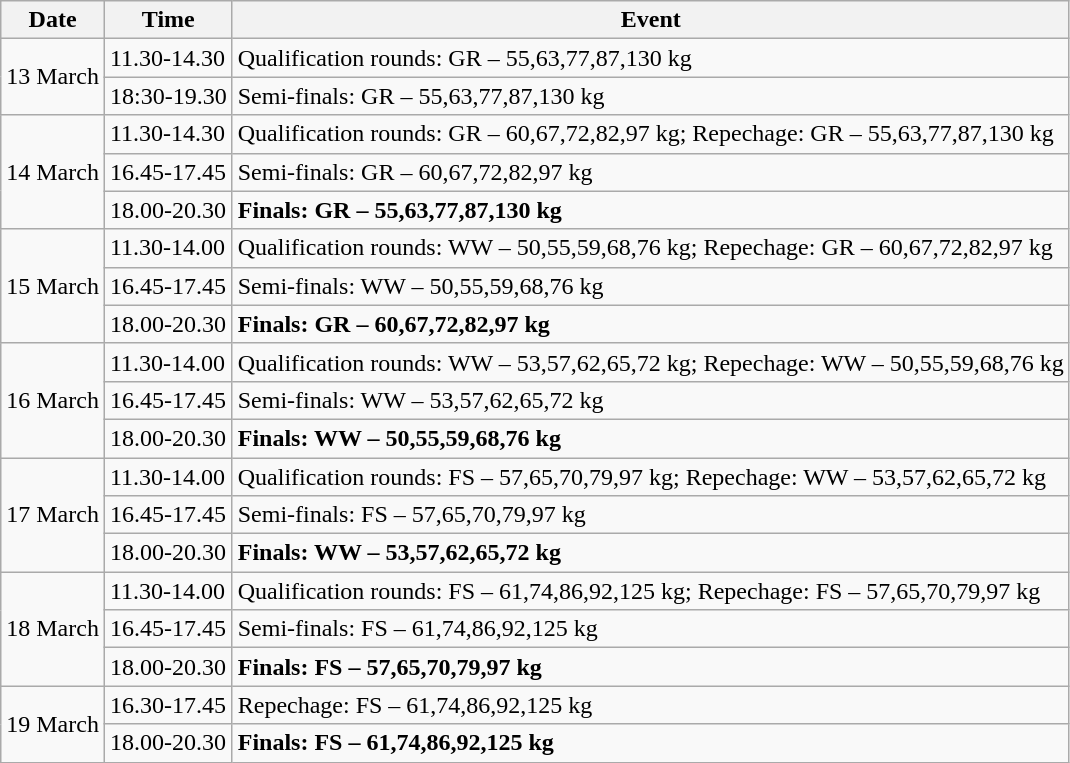<table class=wikitable>
<tr>
<th>Date</th>
<th>Time</th>
<th>Event</th>
</tr>
<tr>
<td rowspan="2">13 March</td>
<td>11.30-14.30</td>
<td>Qualification rounds: GR – 55,63,77,87,130 kg</td>
</tr>
<tr>
<td>18:30-19.30</td>
<td>Semi-finals: GR – 55,63,77,87,130 kg</td>
</tr>
<tr>
<td rowspan="3">14 March</td>
<td>11.30-14.30</td>
<td>Qualification rounds: GR – 60,67,72,82,97 kg; Repechage: GR – 55,63,77,87,130 kg</td>
</tr>
<tr>
<td>16.45-17.45</td>
<td>Semi-finals: GR – 60,67,72,82,97 kg</td>
</tr>
<tr>
<td>18.00-20.30</td>
<td><strong>Finals: GR – 55,63,77,87,130 kg</strong></td>
</tr>
<tr>
<td rowspan="3">15 March</td>
<td>11.30-14.00</td>
<td>Qualification rounds: WW – 50,55,59,68,76 kg; Repechage: GR – 60,67,72,82,97 kg</td>
</tr>
<tr>
<td>16.45-17.45</td>
<td>Semi-finals: WW – 50,55,59,68,76 kg</td>
</tr>
<tr>
<td>18.00-20.30</td>
<td><strong>Finals: GR – 60,67,72,82,97 kg</strong></td>
</tr>
<tr>
<td rowspan="3">16 March</td>
<td>11.30-14.00</td>
<td>Qualification rounds: WW – 53,57,62,65,72 kg; Repechage: WW – 50,55,59,68,76 kg</td>
</tr>
<tr>
<td>16.45-17.45</td>
<td>Semi-finals: WW – 53,57,62,65,72 kg</td>
</tr>
<tr>
<td>18.00-20.30</td>
<td><strong>Finals: WW – 50,55,59,68,76 kg</strong></td>
</tr>
<tr>
<td rowspan="3">17 March</td>
<td>11.30-14.00</td>
<td>Qualification rounds: FS – 57,65,70,79,97 kg; Repechage: WW – 53,57,62,65,72 kg</td>
</tr>
<tr>
<td>16.45-17.45</td>
<td>Semi-finals: FS – 57,65,70,79,97 kg</td>
</tr>
<tr>
<td>18.00-20.30</td>
<td><strong>Finals: WW – 53,57,62,65,72 kg</strong></td>
</tr>
<tr>
<td rowspan="3">18 March</td>
<td>11.30-14.00</td>
<td>Qualification rounds: FS – 61,74,86,92,125 kg; Repechage: FS – 57,65,70,79,97 kg</td>
</tr>
<tr>
<td>16.45-17.45</td>
<td>Semi-finals: FS – 61,74,86,92,125 kg</td>
</tr>
<tr>
<td>18.00-20.30</td>
<td><strong>Finals: FS – 57,65,70,79,97 kg</strong></td>
</tr>
<tr>
<td rowspan="2">19 March</td>
<td>16.30-17.45</td>
<td>Repechage: FS – 61,74,86,92,125 kg</td>
</tr>
<tr>
<td>18.00-20.30</td>
<td><strong>Finals: FS – 61,74,86,92,125 kg</strong></td>
</tr>
</table>
